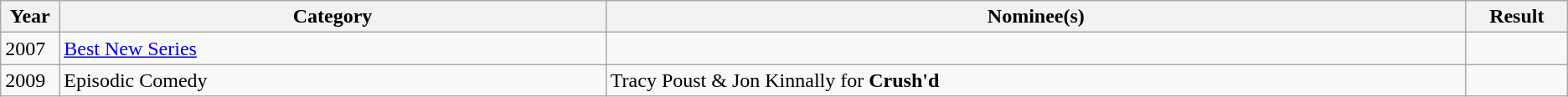<table class="wikitable">
<tr>
<th width="2%">Year</th>
<th width="27%">Category</th>
<th width="42.5%">Nominee(s)</th>
<th width="5%">Result</th>
</tr>
<tr>
<td>2007</td>
<td><a href='#'>Best New Series</a></td>
<td></td>
<td></td>
</tr>
<tr>
<td>2009</td>
<td>Episodic Comedy</td>
<td>Tracy Poust & Jon Kinnally for <strong>Crush'd</strong></td>
<td></td>
</tr>
</table>
